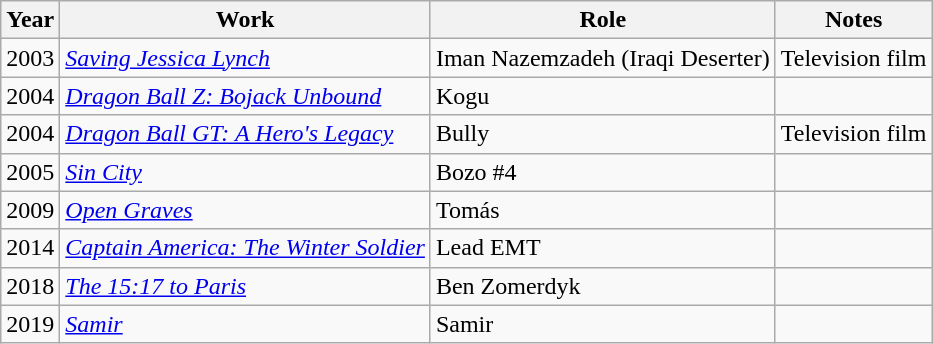<table class="wikitable">
<tr>
<th>Year</th>
<th>Work</th>
<th>Role</th>
<th>Notes</th>
</tr>
<tr>
<td>2003</td>
<td><em><a href='#'>Saving Jessica Lynch</a></em></td>
<td>Iman Nazemzadeh (Iraqi Deserter)</td>
<td>Television film</td>
</tr>
<tr>
<td>2004</td>
<td><em><a href='#'>Dragon Ball Z: Bojack Unbound</a></em></td>
<td>Kogu</td>
<td></td>
</tr>
<tr>
<td>2004</td>
<td><em><a href='#'>Dragon Ball GT: A Hero's Legacy</a></em></td>
<td>Bully</td>
<td>Television film</td>
</tr>
<tr>
<td>2005</td>
<td><em><a href='#'>Sin City</a></em></td>
<td>Bozo #4</td>
<td></td>
</tr>
<tr>
<td>2009</td>
<td><em><a href='#'>Open Graves</a></em></td>
<td>Tomás</td>
<td></td>
</tr>
<tr>
<td>2014</td>
<td><em><a href='#'>Captain America: The Winter Soldier</a></em></td>
<td>Lead EMT</td>
<td></td>
</tr>
<tr>
<td>2018</td>
<td><em><a href='#'>The 15:17 to Paris</a></em></td>
<td>Ben Zomerdyk</td>
<td></td>
</tr>
<tr>
<td>2019</td>
<td><em><a href='#'>Samir</a></em></td>
<td>Samir</td>
<td></td>
</tr>
</table>
